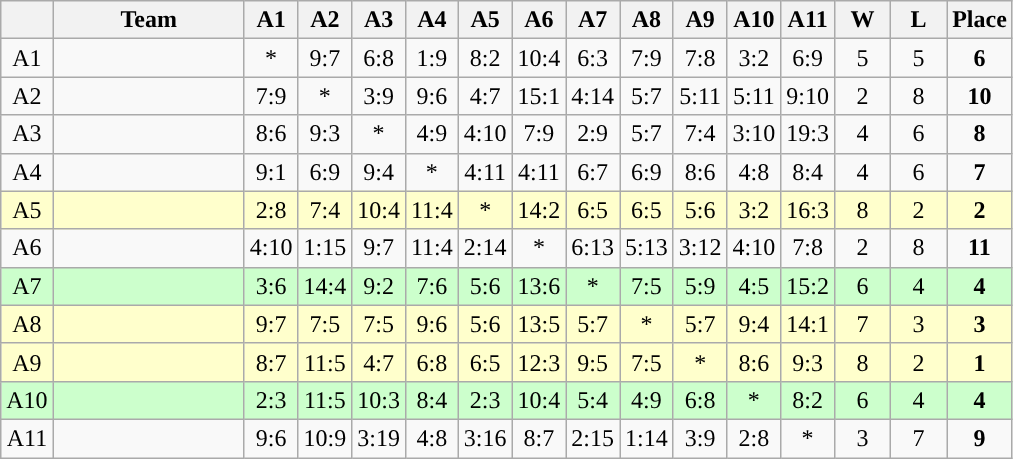<table class="wikitable" style="text-align:center;">
<tr>
<th></th>
<th width="120">Team</th>
<th width="25">A1</th>
<th width="25">A2</th>
<th width="25">A3</th>
<th width="25">A4</th>
<th width="25">A5</th>
<th width="25">A6</th>
<th width="25">A7</th>
<th width="25">A8</th>
<th width="25">A9</th>
<th width="25">A10</th>
<th width="25">A11</th>
<th width="30">W</th>
<th width="30">L</th>
<th>Place</th>
</tr>
<tr>
<td>A1</td>
<td align="left"></td>
<td>*</td>
<td>9:7</td>
<td>6:8</td>
<td>1:9</td>
<td>8:2</td>
<td>10:4</td>
<td>6:3</td>
<td>7:9</td>
<td>7:8</td>
<td>3:2</td>
<td>6:9</td>
<td>5</td>
<td>5</td>
<td><strong>6</strong></td>
</tr>
<tr>
<td>A2</td>
<td align="left"></td>
<td>7:9</td>
<td>*</td>
<td>3:9</td>
<td>9:6</td>
<td>4:7</td>
<td>15:1</td>
<td>4:14</td>
<td>5:7</td>
<td>5:11</td>
<td>5:11</td>
<td>9:10</td>
<td>2</td>
<td>8</td>
<td><strong>10</strong></td>
</tr>
<tr>
<td>A3</td>
<td align="left"></td>
<td>8:6</td>
<td>9:3</td>
<td>*</td>
<td>4:9</td>
<td>4:10</td>
<td>7:9</td>
<td>2:9</td>
<td>5:7</td>
<td>7:4</td>
<td>3:10</td>
<td>19:3</td>
<td>4</td>
<td>6</td>
<td><strong>8</strong></td>
</tr>
<tr>
<td>A4</td>
<td align="left"></td>
<td>9:1</td>
<td>6:9</td>
<td>9:4</td>
<td>*</td>
<td>4:11</td>
<td>4:11</td>
<td>6:7</td>
<td>6:9</td>
<td>8:6</td>
<td>4:8</td>
<td>8:4</td>
<td>4</td>
<td>6</td>
<td><strong>7</strong></td>
</tr>
<tr bgcolor="#ffffcc">
<td>A5</td>
<td align="left"></td>
<td>2:8</td>
<td>7:4</td>
<td>10:4</td>
<td>11:4</td>
<td>*</td>
<td>14:2</td>
<td>6:5</td>
<td>6:5</td>
<td>5:6</td>
<td>3:2</td>
<td>16:3</td>
<td>8</td>
<td>2</td>
<td><strong>2</strong></td>
</tr>
<tr>
<td>A6</td>
<td align="left"></td>
<td>4:10</td>
<td>1:15</td>
<td>9:7</td>
<td>11:4</td>
<td>2:14</td>
<td>*</td>
<td>6:13</td>
<td>5:13</td>
<td>3:12</td>
<td>4:10</td>
<td>7:8</td>
<td>2</td>
<td>8</td>
<td><strong>11</strong></td>
</tr>
<tr bgcolor="#ccffcc">
<td>A7</td>
<td align="left"></td>
<td>3:6</td>
<td>14:4</td>
<td>9:2</td>
<td>7:6</td>
<td>5:6</td>
<td>13:6</td>
<td>*</td>
<td>7:5</td>
<td>5:9</td>
<td>4:5</td>
<td>15:2</td>
<td>6</td>
<td>4</td>
<td><strong>4</strong></td>
</tr>
<tr bgcolor="#ffffcc">
<td>A8</td>
<td align="left"></td>
<td>9:7</td>
<td>7:5</td>
<td>7:5</td>
<td>9:6</td>
<td>5:6</td>
<td>13:5</td>
<td>5:7</td>
<td>*</td>
<td>5:7</td>
<td>9:4</td>
<td>14:1</td>
<td>7</td>
<td>3</td>
<td><strong>3</strong></td>
</tr>
<tr bgcolor="#ffffcc">
<td>A9</td>
<td align="left"></td>
<td>8:7</td>
<td>11:5</td>
<td>4:7</td>
<td>6:8</td>
<td>6:5</td>
<td>12:3</td>
<td>9:5</td>
<td>7:5</td>
<td>*</td>
<td>8:6</td>
<td>9:3</td>
<td>8</td>
<td>2</td>
<td><strong>1</strong></td>
</tr>
<tr bgcolor="#ccffcc">
<td>A10</td>
<td align="left"></td>
<td>2:3</td>
<td>11:5</td>
<td>10:3</td>
<td>8:4</td>
<td>2:3</td>
<td>10:4</td>
<td>5:4</td>
<td>4:9</td>
<td>6:8</td>
<td>*</td>
<td>8:2</td>
<td>6</td>
<td>4</td>
<td><strong>4</strong></td>
</tr>
<tr>
<td>A11</td>
<td align="left"></td>
<td>9:6</td>
<td>10:9</td>
<td>3:19</td>
<td>4:8</td>
<td>3:16</td>
<td>8:7</td>
<td>2:15</td>
<td>1:14</td>
<td>3:9</td>
<td>2:8</td>
<td>*</td>
<td>3</td>
<td>7</td>
<td><strong>9</strong></td>
</tr>
</table>
